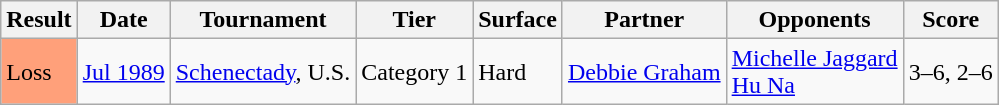<table class="sortable wikitable">
<tr>
<th>Result</th>
<th>Date</th>
<th>Tournament</th>
<th>Tier</th>
<th>Surface</th>
<th>Partner</th>
<th>Opponents</th>
<th class="unsortable">Score</th>
</tr>
<tr>
<td style="background:#FFA07A;">Loss</td>
<td><a href='#'>Jul 1989</a></td>
<td><a href='#'>Schenectady</a>, U.S.</td>
<td>Category 1</td>
<td>Hard</td>
<td> <a href='#'>Debbie Graham</a></td>
<td> <a href='#'>Michelle Jaggard</a><br> <a href='#'>Hu Na</a></td>
<td>3–6, 2–6</td>
</tr>
</table>
